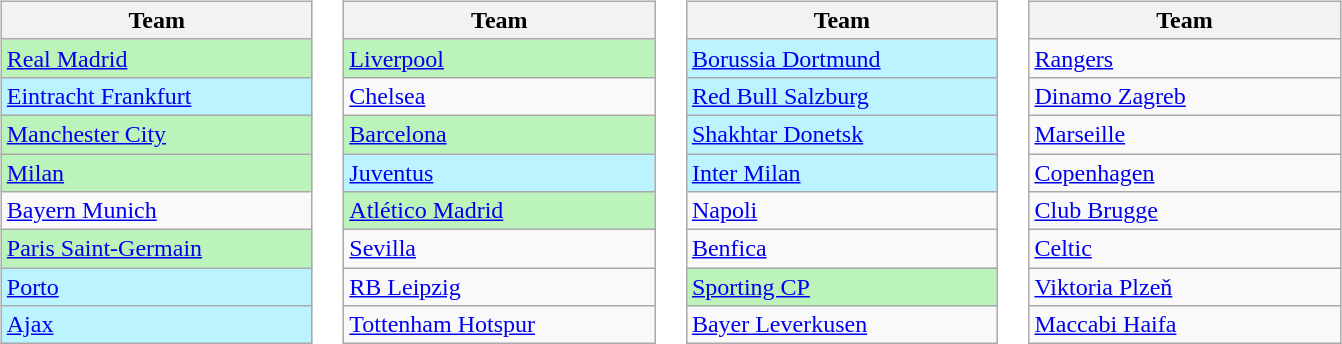<table>
<tr>
<td><br><table class="wikitable">
<tr>
<th width="200">Team</th>
</tr>
<tr bgcolor="#BBF3BB">
<td> <a href='#'>Real Madrid</a></td>
</tr>
<tr bgcolor="#BBF3FF">
<td> <a href='#'>Eintracht Frankfurt</a></td>
</tr>
<tr bgcolor="#BBF3BB">
<td> <a href='#'>Manchester City</a></td>
</tr>
<tr bgcolor="#BBF3BB">
<td> <a href='#'>Milan</a></td>
</tr>
<tr>
<td> <a href='#'>Bayern Munich</a></td>
</tr>
<tr bgcolor="#BBF3BB">
<td> <a href='#'>Paris Saint-Germain</a></td>
</tr>
<tr bgcolor="#BBF3FF">
<td> <a href='#'>Porto</a></td>
</tr>
<tr bgcolor="#BBF3FF">
<td> <a href='#'>Ajax</a></td>
</tr>
</table>
</td>
<td><br><table class="wikitable">
<tr>
<th width="200">Team</th>
</tr>
<tr bgcolor="#BBF3BB">
<td> <a href='#'>Liverpool</a></td>
</tr>
<tr>
<td> <a href='#'>Chelsea</a></td>
</tr>
<tr bgcolor="#BBF3BB">
<td> <a href='#'>Barcelona</a></td>
</tr>
<tr bgcolor="#BBF3FF">
<td> <a href='#'>Juventus</a></td>
</tr>
<tr bgcolor="#BBF3BB">
<td> <a href='#'>Atlético Madrid</a></td>
</tr>
<tr>
<td> <a href='#'>Sevilla</a></td>
</tr>
<tr>
<td> <a href='#'>RB Leipzig</a></td>
</tr>
<tr>
<td> <a href='#'>Tottenham Hotspur</a></td>
</tr>
</table>
</td>
<td><br><table class="wikitable">
<tr>
<th width="200">Team</th>
</tr>
<tr bgcolor="#BBF3FF">
<td> <a href='#'>Borussia Dortmund</a></td>
</tr>
<tr bgcolor="#BBF3FF">
<td> <a href='#'>Red Bull Salzburg</a></td>
</tr>
<tr bgcolor="#BBF3FF">
<td> <a href='#'>Shakhtar Donetsk</a></td>
</tr>
<tr bgcolor="#BBF3FF">
<td> <a href='#'>Inter Milan</a></td>
</tr>
<tr>
<td> <a href='#'>Napoli</a></td>
</tr>
<tr>
<td> <a href='#'>Benfica</a></td>
</tr>
<tr bgcolor="#BBF3BB">
<td> <a href='#'>Sporting CP</a></td>
</tr>
<tr>
<td> <a href='#'>Bayer Leverkusen</a></td>
</tr>
</table>
</td>
<td><br><table class="wikitable">
<tr>
<th width="200">Team</th>
</tr>
<tr>
<td> <a href='#'>Rangers</a></td>
</tr>
<tr>
<td> <a href='#'>Dinamo Zagreb</a></td>
</tr>
<tr>
<td> <a href='#'>Marseille</a></td>
</tr>
<tr>
<td> <a href='#'>Copenhagen</a></td>
</tr>
<tr>
<td> <a href='#'>Club Brugge</a></td>
</tr>
<tr>
<td> <a href='#'>Celtic</a></td>
</tr>
<tr>
<td> <a href='#'>Viktoria Plzeň</a></td>
</tr>
<tr>
<td> <a href='#'>Maccabi Haifa</a></td>
</tr>
</table>
</td>
</tr>
</table>
